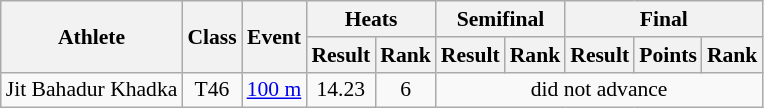<table class=wikitable style="font-size:90%">
<tr>
<th rowspan="2">Athlete</th>
<th rowspan="2">Class</th>
<th rowspan="2">Event</th>
<th colspan="2">Heats</th>
<th colspan="2">Semifinal</th>
<th colspan="3">Final</th>
</tr>
<tr>
<th>Result</th>
<th>Rank</th>
<th>Result</th>
<th>Rank</th>
<th>Result</th>
<th>Points</th>
<th>Rank</th>
</tr>
<tr>
<td rowspan="2">Jit Bahadur Khadka</td>
<td align="center">T46</td>
<td><a href='#'>100 m</a></td>
<td align="center">14.23</td>
<td align="center">6</td>
<td align="center" colspan="5">did not advance</td>
</tr>
</table>
